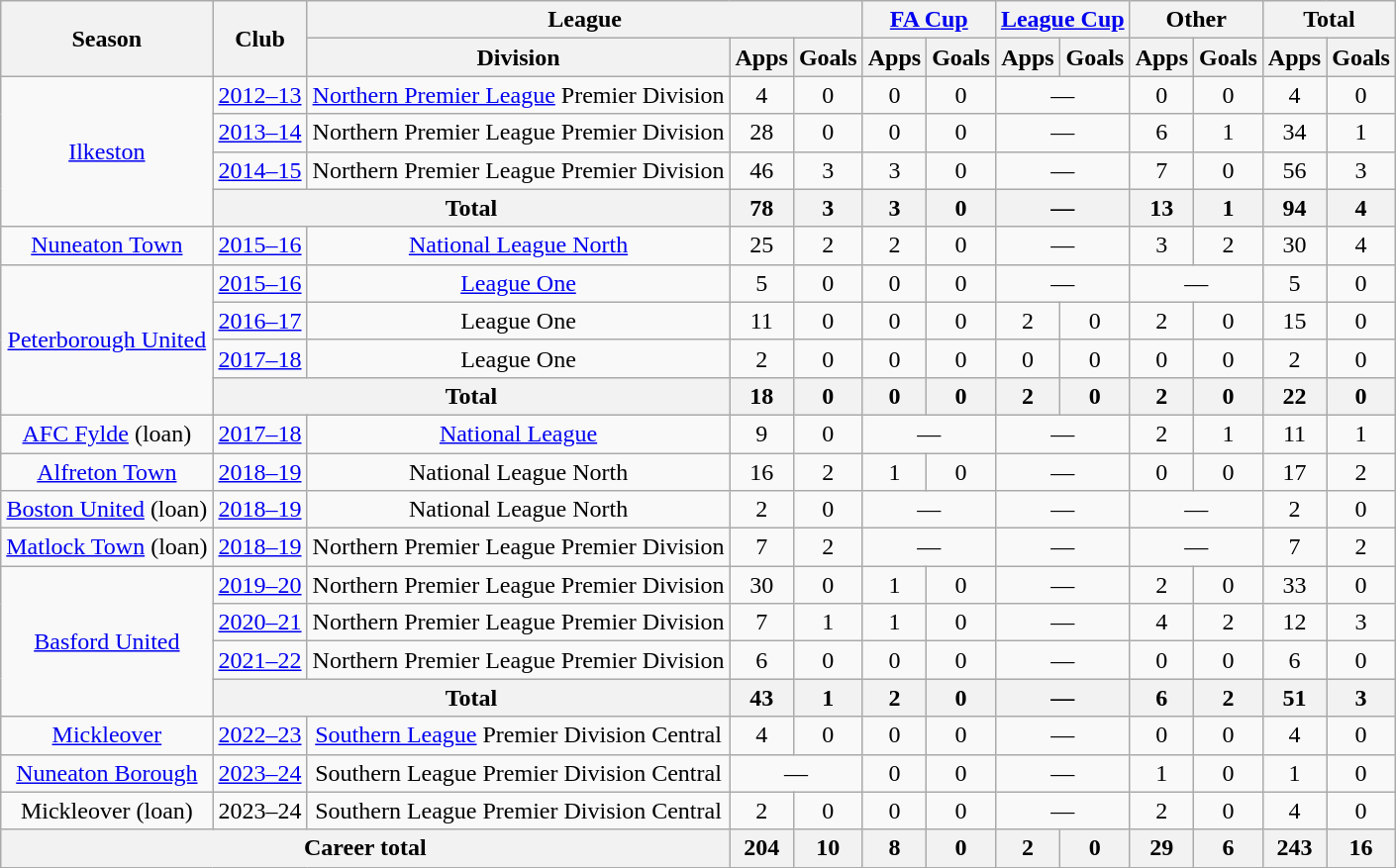<table class="wikitable" style="text-align:center">
<tr>
<th rowspan="2">Season</th>
<th rowspan="2">Club</th>
<th colspan="3">League</th>
<th colspan="2"><a href='#'>FA Cup</a></th>
<th colspan="2"><a href='#'>League Cup</a></th>
<th colspan="2">Other</th>
<th colspan="2">Total</th>
</tr>
<tr>
<th>Division</th>
<th>Apps</th>
<th>Goals</th>
<th>Apps</th>
<th>Goals</th>
<th>Apps</th>
<th>Goals</th>
<th>Apps</th>
<th>Goals</th>
<th>Apps</th>
<th>Goals</th>
</tr>
<tr>
<td rowspan="4"><a href='#'>Ilkeston</a></td>
<td><a href='#'>2012–13</a></td>
<td><a href='#'>Northern Premier League</a> Premier Division</td>
<td>4</td>
<td>0</td>
<td>0</td>
<td>0</td>
<td colspan="2">—</td>
<td>0</td>
<td>0</td>
<td>4</td>
<td>0</td>
</tr>
<tr>
<td><a href='#'>2013–14</a></td>
<td>Northern Premier League Premier Division</td>
<td>28</td>
<td>0</td>
<td>0</td>
<td>0</td>
<td colspan="2">—</td>
<td>6</td>
<td>1</td>
<td>34</td>
<td>1</td>
</tr>
<tr>
<td><a href='#'>2014–15</a></td>
<td>Northern Premier League Premier Division</td>
<td>46</td>
<td>3</td>
<td>3</td>
<td>0</td>
<td colspan="2">—</td>
<td>7</td>
<td>0</td>
<td>56</td>
<td>3</td>
</tr>
<tr>
<th colspan="2">Total</th>
<th>78</th>
<th>3</th>
<th>3</th>
<th>0</th>
<th colspan="2">—</th>
<th>13</th>
<th>1</th>
<th>94</th>
<th>4</th>
</tr>
<tr>
<td><a href='#'>Nuneaton Town</a></td>
<td><a href='#'>2015–16</a></td>
<td><a href='#'>National League North</a></td>
<td>25</td>
<td>2</td>
<td>2</td>
<td>0</td>
<td colspan="2">—</td>
<td>3</td>
<td>2</td>
<td>30</td>
<td>4</td>
</tr>
<tr>
<td rowspan="4"><a href='#'>Peterborough United</a></td>
<td><a href='#'>2015–16</a></td>
<td><a href='#'>League One</a></td>
<td>5</td>
<td>0</td>
<td>0</td>
<td>0</td>
<td colspan="2">—</td>
<td colspan="2">—</td>
<td>5</td>
<td>0</td>
</tr>
<tr>
<td><a href='#'>2016–17</a></td>
<td>League One</td>
<td>11</td>
<td>0</td>
<td>0</td>
<td>0</td>
<td>2</td>
<td>0</td>
<td>2</td>
<td>0</td>
<td>15</td>
<td>0</td>
</tr>
<tr>
<td><a href='#'>2017–18</a></td>
<td>League One</td>
<td>2</td>
<td>0</td>
<td>0</td>
<td>0</td>
<td>0</td>
<td>0</td>
<td>0</td>
<td>0</td>
<td>2</td>
<td>0</td>
</tr>
<tr>
<th colspan="2">Total</th>
<th>18</th>
<th>0</th>
<th>0</th>
<th>0</th>
<th>2</th>
<th>0</th>
<th>2</th>
<th>0</th>
<th>22</th>
<th>0</th>
</tr>
<tr>
<td><a href='#'>AFC Fylde</a> (loan)</td>
<td><a href='#'>2017–18</a></td>
<td><a href='#'>National League</a></td>
<td>9</td>
<td>0</td>
<td colspan="2">—</td>
<td colspan="2">—</td>
<td>2</td>
<td>1</td>
<td>11</td>
<td>1</td>
</tr>
<tr>
<td><a href='#'>Alfreton Town</a></td>
<td><a href='#'>2018–19</a></td>
<td>National League North</td>
<td>16</td>
<td>2</td>
<td>1</td>
<td>0</td>
<td colspan="2">—</td>
<td>0</td>
<td>0</td>
<td>17</td>
<td>2</td>
</tr>
<tr>
<td><a href='#'>Boston United</a> (loan)</td>
<td><a href='#'>2018–19</a></td>
<td>National League North</td>
<td>2</td>
<td>0</td>
<td colspan="2">—</td>
<td colspan="2">—</td>
<td colspan="2">—</td>
<td>2</td>
<td>0</td>
</tr>
<tr>
<td><a href='#'>Matlock Town</a> (loan)</td>
<td><a href='#'>2018–19</a></td>
<td>Northern Premier League Premier Division</td>
<td>7</td>
<td>2</td>
<td colspan="2">—</td>
<td colspan="2">—</td>
<td colspan="2">—</td>
<td>7</td>
<td>2</td>
</tr>
<tr>
<td rowspan="4"><a href='#'>Basford United</a></td>
<td><a href='#'>2019–20</a></td>
<td>Northern Premier League Premier Division</td>
<td>30</td>
<td>0</td>
<td>1</td>
<td>0</td>
<td colspan="2">—</td>
<td>2</td>
<td>0</td>
<td>33</td>
<td>0</td>
</tr>
<tr>
<td><a href='#'>2020–21</a></td>
<td>Northern Premier League Premier Division</td>
<td>7</td>
<td>1</td>
<td>1</td>
<td>0</td>
<td colspan="2">—</td>
<td>4</td>
<td>2</td>
<td>12</td>
<td>3</td>
</tr>
<tr>
<td><a href='#'>2021–22</a></td>
<td>Northern Premier League Premier Division</td>
<td>6</td>
<td>0</td>
<td>0</td>
<td>0</td>
<td colspan="2">—</td>
<td>0</td>
<td>0</td>
<td>6</td>
<td>0</td>
</tr>
<tr>
<th colspan="2">Total</th>
<th>43</th>
<th>1</th>
<th>2</th>
<th>0</th>
<th colspan="2">—</th>
<th>6</th>
<th>2</th>
<th>51</th>
<th>3</th>
</tr>
<tr>
<td><a href='#'>Mickleover</a></td>
<td><a href='#'>2022–23</a></td>
<td><a href='#'>Southern League</a> Premier Division Central</td>
<td>4</td>
<td>0</td>
<td>0</td>
<td>0</td>
<td colspan="2">—</td>
<td>0</td>
<td>0</td>
<td>4</td>
<td>0</td>
</tr>
<tr>
<td><a href='#'>Nuneaton Borough</a></td>
<td><a href='#'>2023–24</a></td>
<td>Southern League Premier Division Central</td>
<td colspan="2">—</td>
<td>0</td>
<td>0</td>
<td colspan="2">—</td>
<td>1</td>
<td>0</td>
<td>1</td>
<td>0</td>
</tr>
<tr>
<td>Mickleover (loan)</td>
<td>2023–24</td>
<td>Southern League Premier Division Central</td>
<td>2</td>
<td>0</td>
<td>0</td>
<td>0</td>
<td colspan="2">—</td>
<td>2</td>
<td>0</td>
<td>4</td>
<td>0</td>
</tr>
<tr>
<th colspan="3">Career total</th>
<th>204</th>
<th>10</th>
<th>8</th>
<th>0</th>
<th>2</th>
<th>0</th>
<th>29</th>
<th>6</th>
<th>243</th>
<th>16</th>
</tr>
</table>
